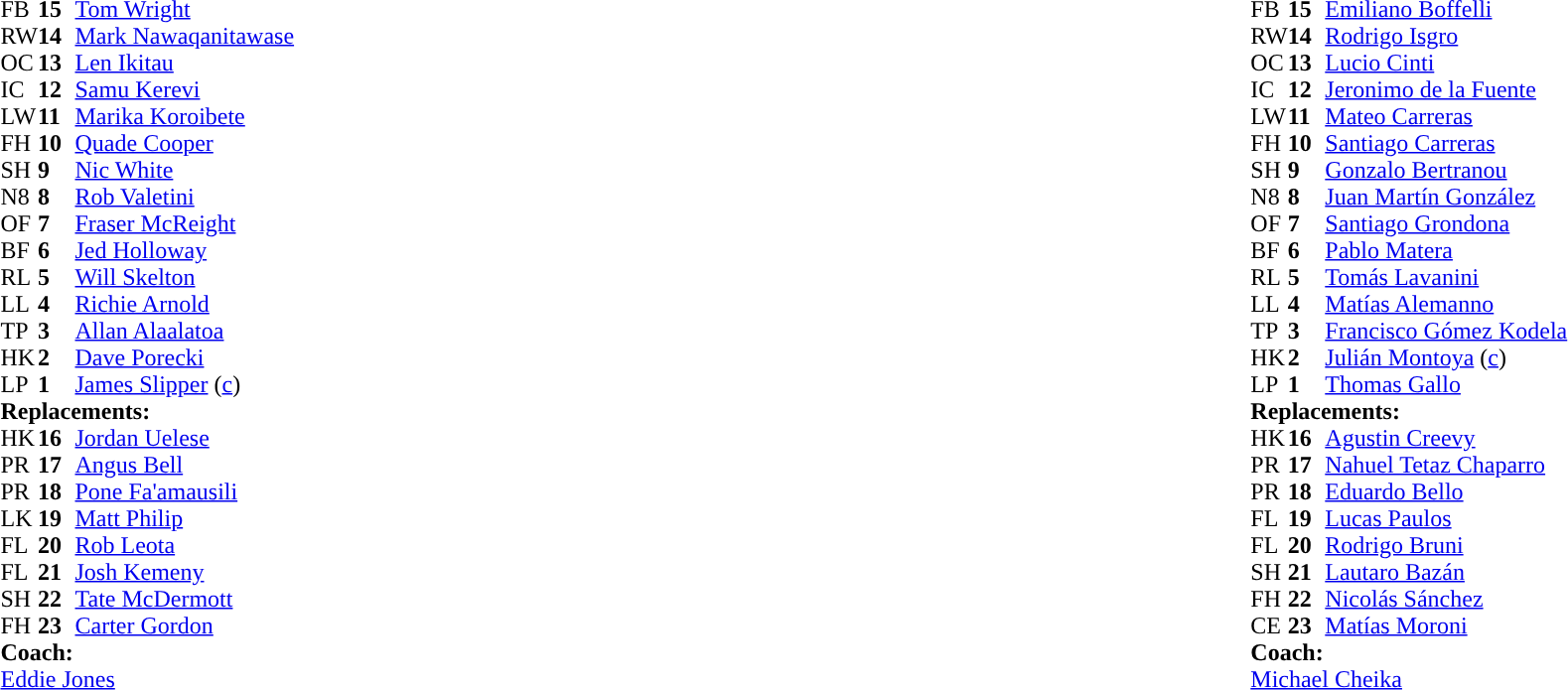<table style="width:100%">
<tr>
<td style="vertical-align:top;width:50%"><br><table cellspacing="0" cellpadding="0">
<tr>
<th width="25"></th>
<th width="25"></th>
</tr>
<tr>
<td>FB</td>
<td><strong>15</strong></td>
<td><a href='#'>Tom Wright</a></td>
</tr>
<tr>
<td>RW</td>
<td><strong>14</strong></td>
<td><a href='#'>Mark Nawaqanitawase</a></td>
</tr>
<tr>
<td>OC</td>
<td><strong>13</strong></td>
<td><a href='#'>Len Ikitau</a></td>
<td></td>
<td></td>
</tr>
<tr>
<td>IC</td>
<td><strong>12</strong></td>
<td><a href='#'>Samu Kerevi</a></td>
</tr>
<tr>
<td>LW</td>
<td><strong>11</strong></td>
<td><a href='#'>Marika Koroibete</a></td>
</tr>
<tr>
<td>FH</td>
<td><strong>10</strong></td>
<td><a href='#'>Quade Cooper</a></td>
</tr>
<tr>
<td>SH</td>
<td><strong>9</strong></td>
<td><a href='#'>Nic White</a></td>
<td></td>
<td></td>
</tr>
<tr>
<td>N8</td>
<td><strong>8</strong></td>
<td><a href='#'>Rob Valetini</a></td>
</tr>
<tr>
<td>OF</td>
<td><strong>7</strong></td>
<td><a href='#'>Fraser McReight</a></td>
<td></td>
<td></td>
</tr>
<tr>
<td>BF</td>
<td><strong>6</strong></td>
<td><a href='#'>Jed Holloway</a></td>
<td></td>
<td></td>
</tr>
<tr>
<td>RL</td>
<td><strong>5</strong></td>
<td><a href='#'>Will Skelton</a></td>
<td></td>
<td></td>
</tr>
<tr>
<td>LL</td>
<td><strong>4</strong></td>
<td><a href='#'>Richie Arnold</a></td>
<td></td>
</tr>
<tr>
<td>TP</td>
<td><strong>3</strong></td>
<td><a href='#'>Allan Alaalatoa</a></td>
<td></td>
<td></td>
</tr>
<tr>
<td>HK</td>
<td><strong>2</strong></td>
<td><a href='#'>Dave Porecki</a></td>
<td></td>
<td></td>
</tr>
<tr>
<td>LP</td>
<td><strong>1</strong></td>
<td><a href='#'>James Slipper</a> (<a href='#'>c</a>)</td>
<td></td>
<td></td>
</tr>
<tr>
<td colspan="3"><strong>Replacements:</strong></td>
</tr>
<tr>
<td>HK</td>
<td><strong>16</strong></td>
<td><a href='#'>Jordan Uelese</a></td>
<td></td>
<td></td>
</tr>
<tr>
<td>PR</td>
<td><strong>17</strong></td>
<td><a href='#'>Angus Bell</a></td>
<td></td>
<td></td>
</tr>
<tr>
<td>PR</td>
<td><strong>18</strong></td>
<td><a href='#'>Pone Fa'amausili</a></td>
<td></td>
<td></td>
</tr>
<tr>
<td>LK</td>
<td><strong>19</strong></td>
<td><a href='#'>Matt Philip</a></td>
<td></td>
<td></td>
</tr>
<tr>
<td>FL</td>
<td><strong>20</strong></td>
<td><a href='#'>Rob Leota</a></td>
<td></td>
<td></td>
</tr>
<tr>
<td>FL</td>
<td><strong>21</strong></td>
<td><a href='#'>Josh Kemeny</a></td>
<td></td>
<td></td>
</tr>
<tr>
<td>SH</td>
<td><strong>22</strong></td>
<td><a href='#'>Tate McDermott</a></td>
<td></td>
<td></td>
</tr>
<tr>
<td>FH</td>
<td><strong>23</strong></td>
<td><a href='#'>Carter Gordon</a></td>
<td></td>
<td></td>
</tr>
<tr>
<td colspan="3"><strong>Coach:</strong></td>
</tr>
<tr>
<td colspan="3"> <a href='#'>Eddie Jones</a></td>
</tr>
</table>
</td>
<td style="vertical-align:top"></td>
<td style="vertical-align:top;width:50%"><br><table cellspacing="0" cellpadding="0" style="margin:auto">
<tr>
<th width="25"></th>
<th width="25"></th>
</tr>
<tr>
<td>FB</td>
<td><strong>15</strong></td>
<td><a href='#'>Emiliano Boffelli</a></td>
</tr>
<tr>
<td>RW</td>
<td><strong>14</strong></td>
<td><a href='#'>Rodrigo Isgro</a></td>
<td></td>
<td></td>
</tr>
<tr>
<td>OC</td>
<td><strong>13</strong></td>
<td><a href='#'>Lucio Cinti</a></td>
</tr>
<tr>
<td>IC</td>
<td><strong>12</strong></td>
<td><a href='#'>Jeronimo de la Fuente</a></td>
<td></td>
<td></td>
</tr>
<tr>
<td>LW</td>
<td><strong>11</strong></td>
<td><a href='#'>Mateo Carreras</a></td>
</tr>
<tr>
<td>FH</td>
<td><strong>10</strong></td>
<td><a href='#'>Santiago Carreras</a></td>
</tr>
<tr>
<td>SH</td>
<td><strong>9</strong></td>
<td><a href='#'>Gonzalo Bertranou</a></td>
</tr>
<tr>
<td>N8</td>
<td><strong>8</strong></td>
<td><a href='#'>Juan Martín González</a></td>
</tr>
<tr>
<td>OF</td>
<td><strong>7</strong></td>
<td><a href='#'>Santiago Grondona</a></td>
<td></td>
<td></td>
</tr>
<tr>
<td>BF</td>
<td><strong>6</strong></td>
<td><a href='#'>Pablo Matera</a></td>
</tr>
<tr>
<td>RL</td>
<td><strong>5</strong></td>
<td><a href='#'>Tomás Lavanini</a></td>
</tr>
<tr>
<td>LL</td>
<td><strong>4</strong></td>
<td><a href='#'>Matías Alemanno</a></td>
<td></td>
<td></td>
</tr>
<tr>
<td>TP</td>
<td><strong>3</strong></td>
<td><a href='#'>Francisco Gómez Kodela</a></td>
<td></td>
<td></td>
</tr>
<tr>
<td>HK</td>
<td><strong>2</strong></td>
<td><a href='#'>Julián Montoya</a> (<a href='#'>c</a>)</td>
<td></td>
<td></td>
</tr>
<tr>
<td>LP</td>
<td><strong>1</strong></td>
<td><a href='#'>Thomas Gallo</a></td>
<td></td>
<td></td>
</tr>
<tr>
<td colspan="3"><strong>Replacements:</strong></td>
</tr>
<tr>
<td>HK</td>
<td><strong>16</strong></td>
<td><a href='#'>Agustin Creevy</a></td>
<td></td>
<td></td>
</tr>
<tr>
<td>PR</td>
<td><strong>17</strong></td>
<td><a href='#'>Nahuel Tetaz Chaparro</a></td>
<td></td>
<td></td>
</tr>
<tr>
<td>PR</td>
<td><strong>18</strong></td>
<td><a href='#'>Eduardo Bello</a></td>
<td></td>
<td></td>
</tr>
<tr>
<td>FL</td>
<td><strong>19</strong></td>
<td><a href='#'>Lucas Paulos</a></td>
<td></td>
<td></td>
</tr>
<tr>
<td>FL</td>
<td><strong>20</strong></td>
<td><a href='#'>Rodrigo Bruni</a></td>
<td></td>
<td></td>
</tr>
<tr>
<td>SH</td>
<td><strong>21</strong></td>
<td><a href='#'>Lautaro Bazán</a></td>
</tr>
<tr>
<td>FH</td>
<td><strong>22</strong></td>
<td><a href='#'>Nicolás Sánchez</a></td>
<td></td>
<td></td>
</tr>
<tr>
<td>CE</td>
<td><strong>23</strong></td>
<td><a href='#'>Matías Moroni</a></td>
<td></td>
<td></td>
</tr>
<tr>
<td colspan="3"><strong>Coach:</strong></td>
</tr>
<tr>
<td colspan="3"> <a href='#'>Michael Cheika</a></td>
</tr>
</table>
</td>
</tr>
</table>
